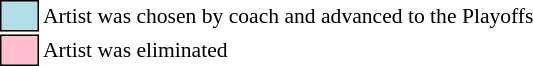<table class="toccolours" style="font-size: 90%; white-space: nowrap;">
<tr>
<td style="background:#b0e0e6; border:1px solid black;">      </td>
<td>Artist was chosen by coach and advanced to the Playoffs</td>
</tr>
<tr>
<td style="background:pink; border:1px solid black;">      </td>
<td>Artist was eliminated</td>
</tr>
</table>
